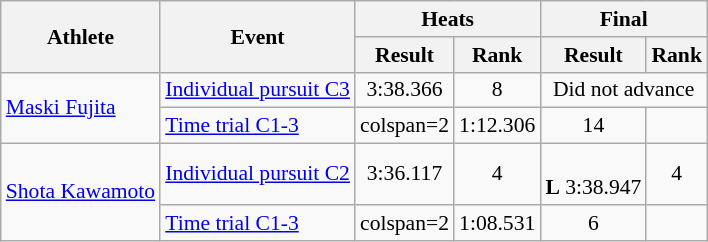<table class=wikitable style="font-size:90%">
<tr>
<th rowspan="2">Athlete</th>
<th rowspan="2">Event</th>
<th colspan="2">Heats</th>
<th colspan="2">Final</th>
</tr>
<tr>
<th>Result</th>
<th>Rank</th>
<th>Result</th>
<th>Rank</th>
</tr>
<tr align=center>
<td align=left rowspan=2><a href='#'>Maski Fujita</a></td>
<td align=left><a href='#'>Individual pursuit C3</a></td>
<td>3:38.366</td>
<td>8</td>
<td colspan=2>Did not advance</td>
</tr>
<tr align=center>
<td align=left><a href='#'>Time trial C1-3</a></td>
<td>colspan=2 </td>
<td>1:12.306</td>
<td>14</td>
</tr>
<tr align=center>
<td align=left rowspan=2><a href='#'>Shota Kawamoto</a></td>
<td align=left><a href='#'>Individual pursuit C2</a></td>
<td>3:36.117</td>
<td>4</td>
<td><br><strong>L</strong> 3:38.947</td>
<td>4</td>
</tr>
<tr align=center>
<td align=left><a href='#'>Time trial C1-3</a></td>
<td>colspan=2 </td>
<td>1:08.531</td>
<td>6</td>
</tr>
</table>
